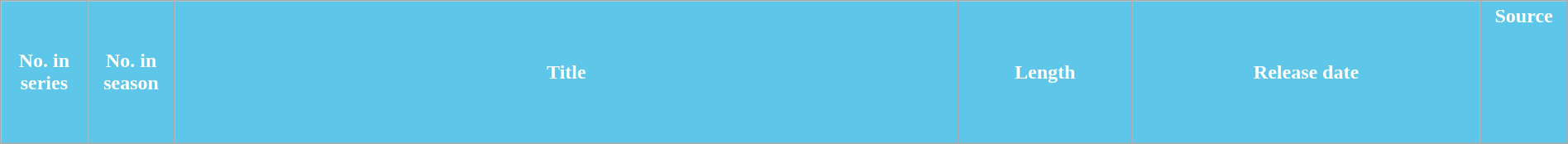<table class="wikitable plainrowheaders mw-collapsible mw-collapsed" style="width:100%; margin:auto; background:#fff;">
<tr>
<th style="background:#5EC7E9; color: #ffffff; width:5%;">No. in<br>series</th>
<th style="background:#5EC7E9; color: #ffffff; width:5%;">No. in<br>season</th>
<th style="background:#5EC7E9; color: #ffffff; width:45%;">Title</th>
<th style="background:#5EC7E9; color: #ffffff; width:10%;">Length</th>
<th style="background:#5EC7E9; color: #ffffff; width:20%;">Release date</th>
<th style="background:#5EC7E9; color: #ffffff; width:5%;">Source<br><br><br><br><br><br></th>
</tr>
</table>
